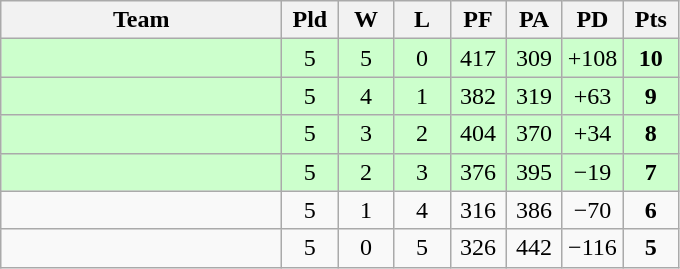<table class=wikitable style="text-align:center">
<tr>
<th width=180>Team</th>
<th width=30>Pld</th>
<th width=30>W</th>
<th width=30>L</th>
<th width=30>PF</th>
<th width=30>PA</th>
<th width=30>PD</th>
<th width=30>Pts</th>
</tr>
<tr align=center bgcolor="#ccffcc">
<td align=left></td>
<td>5</td>
<td>5</td>
<td>0</td>
<td>417</td>
<td>309</td>
<td>+108</td>
<td><strong>10</strong></td>
</tr>
<tr align=center bgcolor="#ccffcc">
<td align=left></td>
<td>5</td>
<td>4</td>
<td>1</td>
<td>382</td>
<td>319</td>
<td>+63</td>
<td><strong>9</strong></td>
</tr>
<tr align=center bgcolor="#ccffcc">
<td align=left></td>
<td>5</td>
<td>3</td>
<td>2</td>
<td>404</td>
<td>370</td>
<td>+34</td>
<td><strong>8</strong></td>
</tr>
<tr align=center bgcolor="#ccffcc">
<td align=left></td>
<td>5</td>
<td>2</td>
<td>3</td>
<td>376</td>
<td>395</td>
<td>−19</td>
<td><strong>7</strong></td>
</tr>
<tr>
<td align=left></td>
<td>5</td>
<td>1</td>
<td>4</td>
<td>316</td>
<td>386</td>
<td>−70</td>
<td><strong>6</strong></td>
</tr>
<tr>
<td align=left></td>
<td>5</td>
<td>0</td>
<td>5</td>
<td>326</td>
<td>442</td>
<td>−116</td>
<td><strong>5</strong></td>
</tr>
</table>
